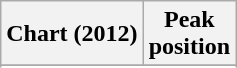<table class="wikitable sortable">
<tr>
<th>Chart (2012)</th>
<th>Peak<br>position</th>
</tr>
<tr>
</tr>
<tr>
</tr>
</table>
